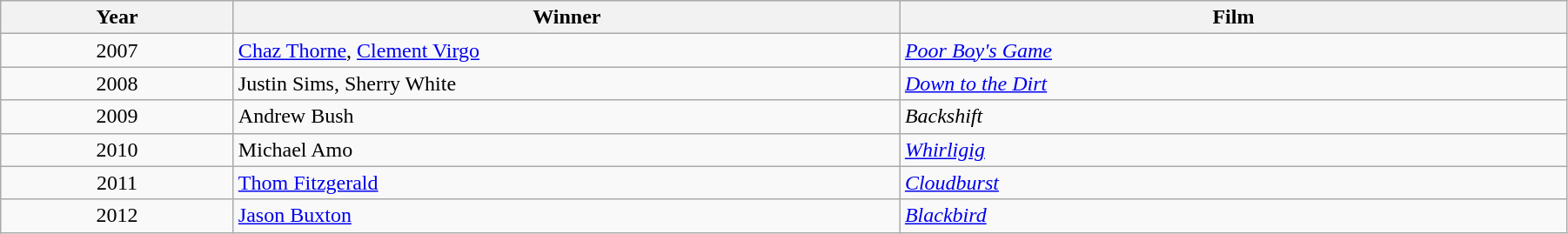<table class="wikitable" width="95%" cellpadding="5">
<tr>
<th width="100">Year</th>
<th width="300">Winner</th>
<th width="300">Film</th>
</tr>
<tr>
<td style="text-align:center;">2007</td>
<td><a href='#'>Chaz Thorne</a>, <a href='#'>Clement Virgo</a></td>
<td><em><a href='#'>Poor Boy's Game</a></em></td>
</tr>
<tr>
<td style="text-align:center;">2008</td>
<td>Justin Sims, Sherry White</td>
<td><em><a href='#'>Down to the Dirt</a></em></td>
</tr>
<tr>
<td style="text-align:center;">2009</td>
<td>Andrew Bush</td>
<td><em>Backshift</em></td>
</tr>
<tr>
<td style="text-align:center;">2010</td>
<td>Michael Amo</td>
<td><em><a href='#'>Whirligig</a></em></td>
</tr>
<tr>
<td style="text-align:center;">2011</td>
<td><a href='#'>Thom Fitzgerald</a></td>
<td><em><a href='#'>Cloudburst</a></em></td>
</tr>
<tr>
<td style="text-align:center;">2012</td>
<td><a href='#'>Jason Buxton</a></td>
<td><em><a href='#'>Blackbird</a></em></td>
</tr>
</table>
